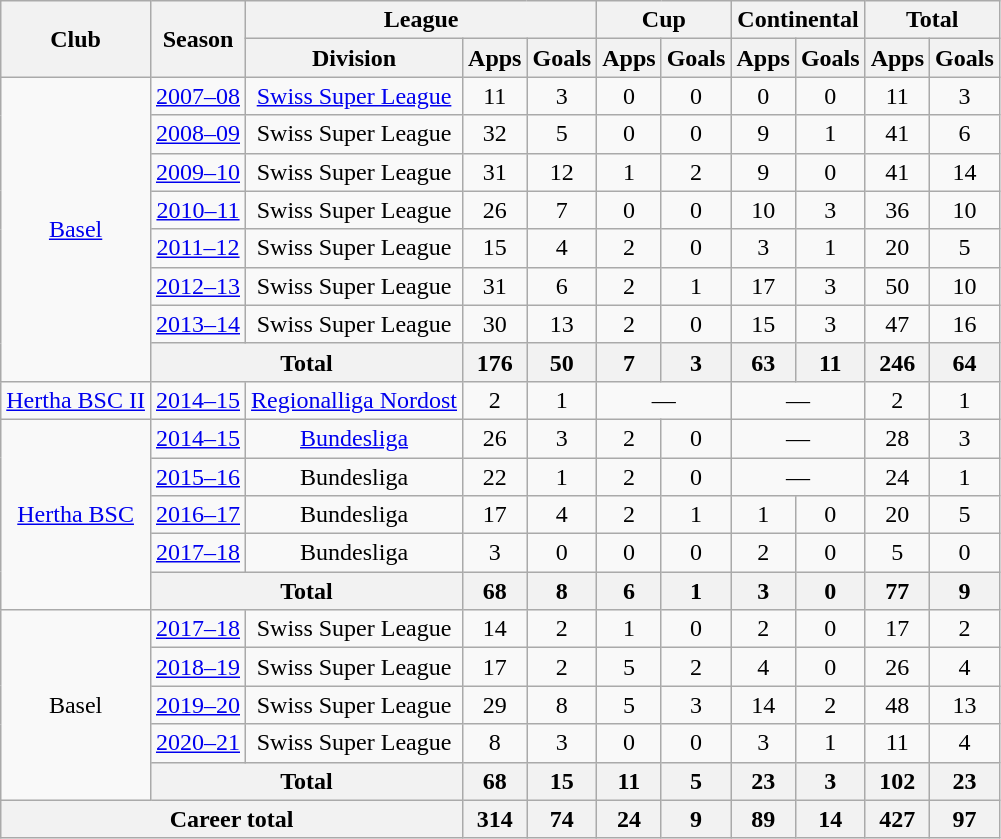<table class="wikitable" style="text-align:center">
<tr>
<th rowspan="2">Club</th>
<th rowspan="2">Season</th>
<th colspan="3">League</th>
<th colspan="2">Cup</th>
<th colspan="2">Continental</th>
<th colspan="2">Total</th>
</tr>
<tr>
<th>Division</th>
<th>Apps</th>
<th>Goals</th>
<th>Apps</th>
<th>Goals</th>
<th>Apps</th>
<th>Goals</th>
<th>Apps</th>
<th>Goals</th>
</tr>
<tr>
<td rowspan="8"><a href='#'>Basel</a></td>
<td><a href='#'>2007–08</a></td>
<td><a href='#'>Swiss Super League</a></td>
<td>11</td>
<td>3</td>
<td>0</td>
<td>0</td>
<td>0</td>
<td>0</td>
<td>11</td>
<td>3</td>
</tr>
<tr>
<td><a href='#'>2008–09</a></td>
<td>Swiss Super League</td>
<td>32</td>
<td>5</td>
<td>0</td>
<td>0</td>
<td>9</td>
<td>1</td>
<td>41</td>
<td>6</td>
</tr>
<tr>
<td><a href='#'>2009–10</a></td>
<td>Swiss Super League</td>
<td>31</td>
<td>12</td>
<td>1</td>
<td>2</td>
<td>9</td>
<td>0</td>
<td>41</td>
<td>14</td>
</tr>
<tr>
<td><a href='#'>2010–11</a></td>
<td>Swiss Super League</td>
<td>26</td>
<td>7</td>
<td>0</td>
<td>0</td>
<td>10</td>
<td>3</td>
<td>36</td>
<td>10</td>
</tr>
<tr>
<td><a href='#'>2011–12</a></td>
<td>Swiss Super League</td>
<td>15</td>
<td>4</td>
<td>2</td>
<td>0</td>
<td>3</td>
<td>1</td>
<td>20</td>
<td>5</td>
</tr>
<tr>
<td><a href='#'>2012–13</a></td>
<td>Swiss Super League</td>
<td>31</td>
<td>6</td>
<td>2</td>
<td>1</td>
<td>17</td>
<td>3</td>
<td>50</td>
<td>10</td>
</tr>
<tr>
<td><a href='#'>2013–14</a></td>
<td>Swiss Super League</td>
<td>30</td>
<td>13</td>
<td>2</td>
<td>0</td>
<td>15</td>
<td>3</td>
<td>47</td>
<td>16</td>
</tr>
<tr>
<th colspan="2">Total</th>
<th>176</th>
<th>50</th>
<th>7</th>
<th>3</th>
<th>63</th>
<th>11</th>
<th>246</th>
<th>64</th>
</tr>
<tr>
<td><a href='#'>Hertha BSC II</a></td>
<td><a href='#'>2014–15</a></td>
<td><a href='#'>Regionalliga Nordost</a></td>
<td>2</td>
<td>1</td>
<td colspan="2">—</td>
<td colspan="2">—</td>
<td>2</td>
<td>1</td>
</tr>
<tr>
<td rowspan="5"><a href='#'>Hertha BSC</a></td>
<td><a href='#'>2014–15</a></td>
<td><a href='#'>Bundesliga</a></td>
<td>26</td>
<td>3</td>
<td>2</td>
<td>0</td>
<td colspan="2">—</td>
<td>28</td>
<td>3</td>
</tr>
<tr>
<td><a href='#'>2015–16</a></td>
<td>Bundesliga</td>
<td>22</td>
<td>1</td>
<td>2</td>
<td>0</td>
<td colspan="2">—</td>
<td>24</td>
<td>1</td>
</tr>
<tr>
<td><a href='#'>2016–17</a></td>
<td>Bundesliga</td>
<td>17</td>
<td>4</td>
<td>2</td>
<td>1</td>
<td>1</td>
<td>0</td>
<td>20</td>
<td>5</td>
</tr>
<tr>
<td><a href='#'>2017–18</a></td>
<td>Bundesliga</td>
<td>3</td>
<td>0</td>
<td>0</td>
<td>0</td>
<td>2</td>
<td>0</td>
<td>5</td>
<td>0</td>
</tr>
<tr>
<th colspan="2">Total</th>
<th>68</th>
<th>8</th>
<th>6</th>
<th>1</th>
<th>3</th>
<th>0</th>
<th>77</th>
<th>9</th>
</tr>
<tr>
<td rowspan="5">Basel</td>
<td><a href='#'>2017–18</a></td>
<td>Swiss Super League</td>
<td>14</td>
<td>2</td>
<td>1</td>
<td>0</td>
<td>2</td>
<td>0</td>
<td>17</td>
<td>2</td>
</tr>
<tr>
<td><a href='#'>2018–19</a></td>
<td>Swiss Super League</td>
<td>17</td>
<td>2</td>
<td>5</td>
<td>2</td>
<td>4</td>
<td>0</td>
<td>26</td>
<td>4</td>
</tr>
<tr>
<td><a href='#'>2019–20</a></td>
<td>Swiss Super League</td>
<td>29</td>
<td>8</td>
<td>5</td>
<td>3</td>
<td>14</td>
<td>2</td>
<td>48</td>
<td>13</td>
</tr>
<tr>
<td><a href='#'>2020–21</a></td>
<td>Swiss Super League</td>
<td>8</td>
<td>3</td>
<td>0</td>
<td>0</td>
<td>3</td>
<td>1</td>
<td>11</td>
<td>4</td>
</tr>
<tr>
<th colspan="2">Total</th>
<th>68</th>
<th>15</th>
<th>11</th>
<th>5</th>
<th>23</th>
<th>3</th>
<th>102</th>
<th>23</th>
</tr>
<tr>
<th colspan="3">Career total</th>
<th>314</th>
<th>74</th>
<th>24</th>
<th>9</th>
<th>89</th>
<th>14</th>
<th>427</th>
<th>97</th>
</tr>
</table>
